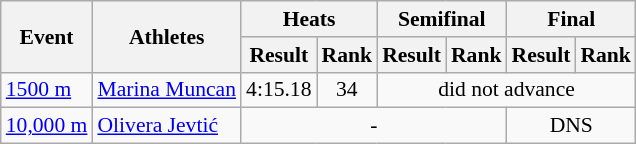<table class="wikitable" border="1" style="font-size:90%">
<tr>
<th rowspan="2">Event</th>
<th rowspan="2">Athletes</th>
<th colspan="2">Heats</th>
<th colspan="2">Semifinal</th>
<th colspan="2">Final</th>
</tr>
<tr>
<th>Result</th>
<th>Rank</th>
<th>Result</th>
<th>Rank</th>
<th>Result</th>
<th>Rank</th>
</tr>
<tr>
<td><a href='#'>1500 m</a></td>
<td><a href='#'>Marina Muncan</a></td>
<td align=center>4:15.18</td>
<td align=center>34</td>
<td align=center colspan=4>did not advance</td>
</tr>
<tr>
<td><a href='#'>10,000 m</a></td>
<td><a href='#'>Olivera Jevtić</a></td>
<td align=center colspan=4>-</td>
<td align=center colspan=2>DNS</td>
</tr>
</table>
